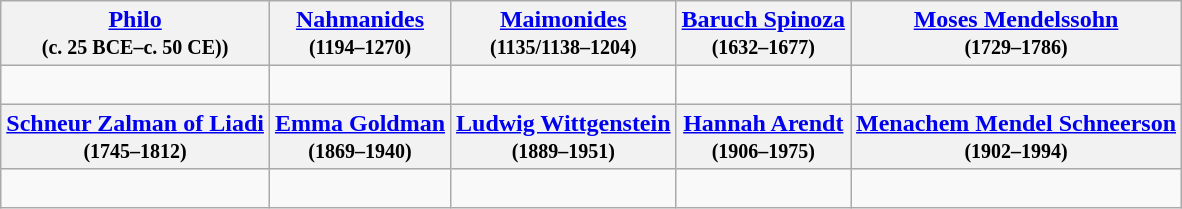<table class="wikitable">
<tr>
<th><a href='#'>Philo</a><br><small>(c. 25 BCE–c. 50 CE))</small></th>
<th><a href='#'>Nahmanides</a><br><small>(1194–1270)</small></th>
<th><a href='#'>Maimonides</a><br><small>(1135/1138–1204)</small></th>
<th><a href='#'>Baruch Spinoza</a><br><small>(1632–1677)</small></th>
<th><a href='#'>Moses Mendelssohn</a><br><small>(1729–1786)</small></th>
</tr>
<tr>
<td></td>
<td><br></td>
<td><br></td>
<td><br></td>
<td><br></td>
</tr>
<tr>
<th><a href='#'>Schneur Zalman of Liadi</a><br><small>(1745–1812)</small></th>
<th><a href='#'>Emma Goldman</a><br><small>(1869–1940)</small></th>
<th><a href='#'>Ludwig Wittgenstein</a><br><small>(1889–1951)</small></th>
<th><a href='#'>Hannah Arendt</a><br><small>(1906–1975)</small></th>
<th><a href='#'>Menachem Mendel Schneerson</a><br><small>(1902–1994)</small></th>
</tr>
<tr>
<td></td>
<td></td>
<td></td>
<td></td>
<td><br></td>
</tr>
</table>
